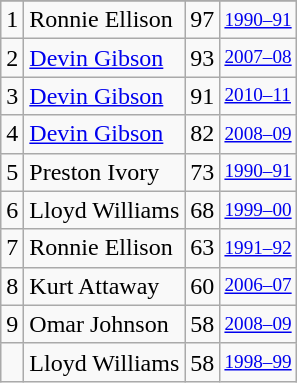<table class="wikitable">
<tr>
</tr>
<tr>
<td>1</td>
<td>Ronnie Ellison</td>
<td>97</td>
<td style="font-size:80%;"><a href='#'>1990–91</a></td>
</tr>
<tr>
<td>2</td>
<td><a href='#'>Devin Gibson</a></td>
<td>93</td>
<td style="font-size:80%;"><a href='#'>2007–08</a></td>
</tr>
<tr>
<td>3</td>
<td><a href='#'>Devin Gibson</a></td>
<td>91</td>
<td style="font-size:80%;"><a href='#'>2010–11</a></td>
</tr>
<tr>
<td>4</td>
<td><a href='#'>Devin Gibson</a></td>
<td>82</td>
<td style="font-size:80%;"><a href='#'>2008–09</a></td>
</tr>
<tr>
<td>5</td>
<td>Preston Ivory</td>
<td>73</td>
<td style="font-size:80%;"><a href='#'>1990–91</a></td>
</tr>
<tr>
<td>6</td>
<td>Lloyd Williams</td>
<td>68</td>
<td style="font-size:80%;"><a href='#'>1999–00</a></td>
</tr>
<tr>
<td>7</td>
<td>Ronnie Ellison</td>
<td>63</td>
<td style="font-size:80%;"><a href='#'>1991–92</a></td>
</tr>
<tr>
<td>8</td>
<td>Kurt Attaway</td>
<td>60</td>
<td style="font-size:80%;"><a href='#'>2006–07</a></td>
</tr>
<tr>
<td>9</td>
<td>Omar Johnson</td>
<td>58</td>
<td style="font-size:80%;"><a href='#'>2008–09</a></td>
</tr>
<tr>
<td></td>
<td>Lloyd Williams</td>
<td>58</td>
<td style="font-size:80%;"><a href='#'>1998–99</a></td>
</tr>
</table>
